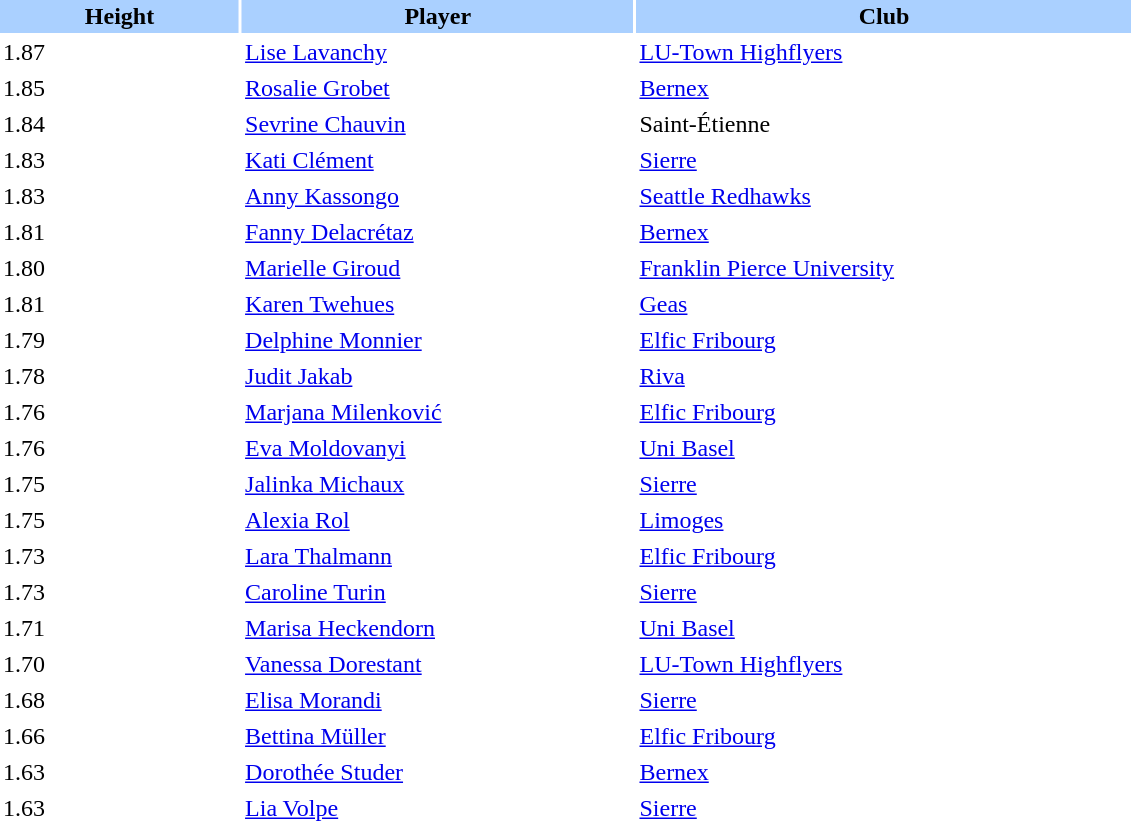<table border="0" cellspacing="2" cellpadding="2" width="60%">
<tr bgcolor=AAD0FF>
<th width=10>Height</th>
<th width=50>Player</th>
<th width=100>Club</th>
</tr>
<tr>
<td>1.87</td>
<td><a href='#'>Lise Lavanchy</a></td>
<td> <a href='#'>LU-Town Highflyers</a></td>
</tr>
<tr>
<td>1.85</td>
<td><a href='#'>Rosalie Grobet</a></td>
<td> <a href='#'>Bernex</a></td>
</tr>
<tr>
<td>1.84</td>
<td><a href='#'>Sevrine Chauvin</a></td>
<td> Saint-Étienne</td>
</tr>
<tr>
<td>1.83</td>
<td><a href='#'>Kati Clément</a></td>
<td> <a href='#'>Sierre</a></td>
</tr>
<tr>
<td>1.83</td>
<td><a href='#'>Anny Kassongo</a></td>
<td> <a href='#'>Seattle Redhawks</a></td>
</tr>
<tr>
<td>1.81</td>
<td><a href='#'>Fanny Delacrétaz</a></td>
<td> <a href='#'>Bernex</a></td>
</tr>
<tr>
<td>1.80</td>
<td><a href='#'>Marielle Giroud</a></td>
<td> <a href='#'>Franklin Pierce University</a></td>
</tr>
<tr>
<td>1.81</td>
<td><a href='#'>Karen Twehues</a></td>
<td> <a href='#'>Geas</a></td>
</tr>
<tr>
<td>1.79</td>
<td><a href='#'>Delphine Monnier</a></td>
<td> <a href='#'>Elfic Fribourg</a></td>
</tr>
<tr>
<td>1.78</td>
<td><a href='#'>Judit Jakab</a></td>
<td> <a href='#'>Riva</a></td>
</tr>
<tr>
<td>1.76</td>
<td><a href='#'>Marjana Milenković</a></td>
<td> <a href='#'>Elfic Fribourg</a></td>
</tr>
<tr>
<td>1.76</td>
<td><a href='#'>Eva Moldovanyi</a></td>
<td> <a href='#'>Uni Basel</a></td>
</tr>
<tr>
<td>1.75</td>
<td><a href='#'>Jalinka Michaux</a></td>
<td> <a href='#'>Sierre</a></td>
</tr>
<tr>
<td>1.75</td>
<td><a href='#'>Alexia Rol</a></td>
<td> <a href='#'>Limoges</a></td>
</tr>
<tr>
<td>1.73</td>
<td><a href='#'>Lara Thalmann</a></td>
<td> <a href='#'>Elfic Fribourg</a></td>
</tr>
<tr>
<td>1.73</td>
<td><a href='#'>Caroline Turin</a></td>
<td> <a href='#'>Sierre</a></td>
</tr>
<tr>
<td>1.71</td>
<td><a href='#'>Marisa Heckendorn</a></td>
<td> <a href='#'>Uni Basel</a></td>
</tr>
<tr>
<td>1.70</td>
<td><a href='#'>Vanessa Dorestant</a></td>
<td> <a href='#'>LU-Town Highflyers</a></td>
</tr>
<tr>
<td>1.68</td>
<td><a href='#'>Elisa Morandi</a></td>
<td> <a href='#'>Sierre</a></td>
</tr>
<tr>
<td>1.66</td>
<td><a href='#'>Bettina Müller</a></td>
<td> <a href='#'>Elfic Fribourg</a></td>
</tr>
<tr>
<td>1.63</td>
<td><a href='#'>Dorothée Studer</a></td>
<td> <a href='#'>Bernex</a></td>
</tr>
<tr>
<td>1.63</td>
<td><a href='#'>Lia Volpe</a></td>
<td> <a href='#'>Sierre</a></td>
</tr>
</table>
